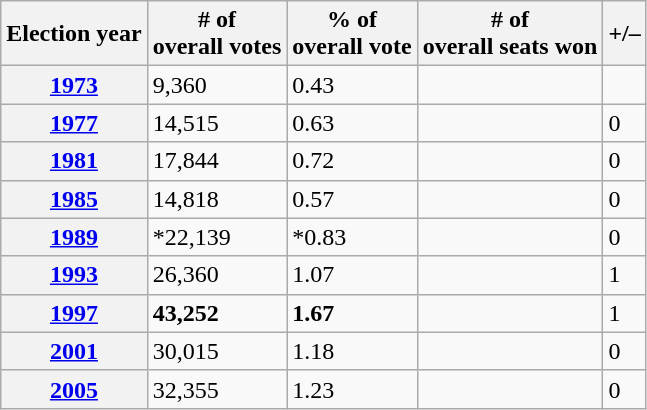<table class=wikitable>
<tr>
<th>Election year</th>
<th># of<br>overall votes</th>
<th>% of<br>overall vote</th>
<th># of<br>overall seats won</th>
<th>+/–</th>
</tr>
<tr>
<th><a href='#'>1973</a></th>
<td>9,360</td>
<td>0.43</td>
<td></td>
<td></td>
</tr>
<tr>
<th><a href='#'>1977</a></th>
<td>14,515</td>
<td>0.63</td>
<td></td>
<td> 0</td>
</tr>
<tr>
<th><a href='#'>1981</a></th>
<td>17,844</td>
<td>0.72</td>
<td></td>
<td> 0</td>
</tr>
<tr>
<th><a href='#'>1985</a></th>
<td>14,818</td>
<td>0.57</td>
<td></td>
<td> 0</td>
</tr>
<tr>
<th><a href='#'>1989</a></th>
<td>*22,139</td>
<td>*0.83</td>
<td></td>
<td> 0</td>
</tr>
<tr>
<th><a href='#'>1993</a></th>
<td>26,360</td>
<td>1.07</td>
<td></td>
<td> 1</td>
</tr>
<tr>
<th><a href='#'>1997</a></th>
<td><strong>43,252</strong></td>
<td><strong>1.67</strong></td>
<td></td>
<td> 1</td>
</tr>
<tr>
<th><a href='#'>2001</a></th>
<td>30,015</td>
<td>1.18</td>
<td></td>
<td> 0</td>
</tr>
<tr>
<th><a href='#'>2005</a></th>
<td>32,355</td>
<td>1.23</td>
<td></td>
<td> 0</td>
</tr>
</table>
